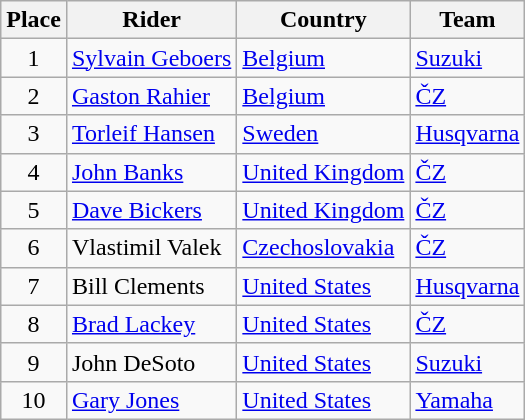<table class="wikitable">
<tr>
<th>Place</th>
<th>Rider</th>
<th>Country</th>
<th>Team</th>
</tr>
<tr>
<td align="center">1</td>
<td> <a href='#'>Sylvain Geboers</a></td>
<td><a href='#'>Belgium</a></td>
<td><a href='#'>Suzuki</a></td>
</tr>
<tr>
<td align="center">2</td>
<td> <a href='#'>Gaston Rahier</a></td>
<td><a href='#'>Belgium</a></td>
<td><a href='#'>ČZ</a></td>
</tr>
<tr>
<td align="center">3</td>
<td> <a href='#'>Torleif Hansen</a></td>
<td><a href='#'>Sweden</a></td>
<td><a href='#'>Husqvarna</a></td>
</tr>
<tr>
<td align="center">4</td>
<td> <a href='#'>John Banks</a></td>
<td><a href='#'>United Kingdom</a></td>
<td><a href='#'>ČZ</a></td>
</tr>
<tr>
<td align="center">5</td>
<td> <a href='#'>Dave Bickers</a></td>
<td><a href='#'>United Kingdom</a></td>
<td><a href='#'>ČZ</a></td>
</tr>
<tr>
<td align="center">6</td>
<td> Vlastimil Valek</td>
<td><a href='#'>Czechoslovakia</a></td>
<td><a href='#'>ČZ</a></td>
</tr>
<tr>
<td align="center">7</td>
<td> Bill Clements</td>
<td><a href='#'>United States</a></td>
<td><a href='#'>Husqvarna</a></td>
</tr>
<tr>
<td align="center">8</td>
<td> <a href='#'>Brad Lackey</a></td>
<td><a href='#'>United States</a></td>
<td><a href='#'>ČZ</a></td>
</tr>
<tr>
<td align="center">9</td>
<td> John DeSoto</td>
<td><a href='#'>United States</a></td>
<td><a href='#'>Suzuki</a></td>
</tr>
<tr>
<td align="center">10</td>
<td> <a href='#'>Gary Jones</a></td>
<td><a href='#'>United States</a></td>
<td><a href='#'>Yamaha</a></td>
</tr>
</table>
